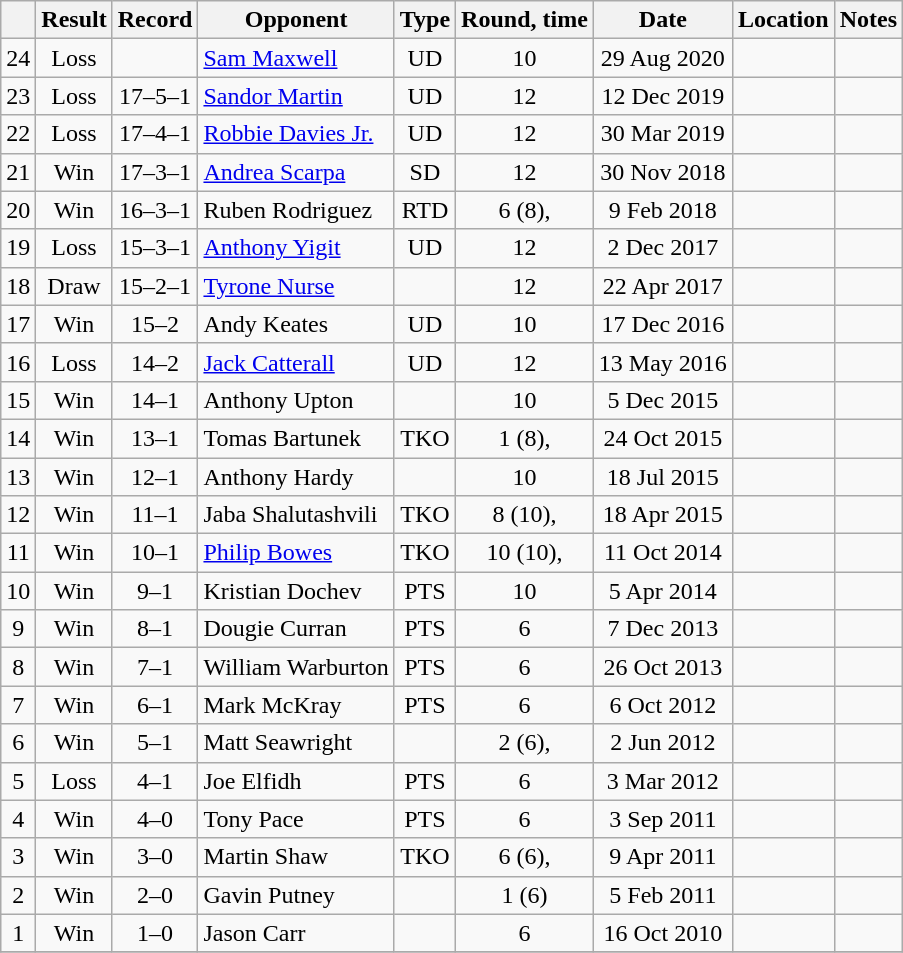<table class="wikitable" style="text-align:center">
<tr>
<th></th>
<th>Result</th>
<th>Record</th>
<th>Opponent</th>
<th>Type</th>
<th>Round, time</th>
<th>Date</th>
<th>Location</th>
<th>Notes</th>
</tr>
<tr>
<td>24</td>
<td>Loss</td>
<td></td>
<td align=left><a href='#'>Sam Maxwell</a></td>
<td>UD</td>
<td>10</td>
<td>29 Aug 2020</td>
<td align=left></td>
<td align=left></td>
</tr>
<tr>
<td>23</td>
<td>Loss</td>
<td>17–5–1</td>
<td align=left><a href='#'>Sandor Martin</a></td>
<td>UD</td>
<td>12</td>
<td>12 Dec 2019</td>
<td align=left></td>
<td align=left></td>
</tr>
<tr>
<td>22</td>
<td>Loss</td>
<td>17–4–1</td>
<td align=left><a href='#'>Robbie Davies Jr.</a></td>
<td>UD</td>
<td>12</td>
<td>30 Mar 2019</td>
<td align=left></td>
<td align=left></td>
</tr>
<tr>
<td>21</td>
<td>Win</td>
<td>17–3–1</td>
<td align=left><a href='#'>Andrea Scarpa</a></td>
<td>SD</td>
<td>12</td>
<td>30 Nov 2018</td>
<td align=left></td>
<td align=left></td>
</tr>
<tr>
<td>20</td>
<td>Win</td>
<td>16–3–1</td>
<td align=left>Ruben Rodriguez</td>
<td>RTD</td>
<td>6 (8), </td>
<td>9 Feb 2018</td>
<td align=left></td>
<td></td>
</tr>
<tr>
<td>19</td>
<td>Loss</td>
<td>15–3–1</td>
<td align=left><a href='#'>Anthony Yigit</a></td>
<td>UD</td>
<td>12</td>
<td>2 Dec 2017</td>
<td align=left></td>
<td align=left></td>
</tr>
<tr>
<td>18</td>
<td>Draw</td>
<td>15–2–1</td>
<td align=left><a href='#'>Tyrone Nurse</a></td>
<td></td>
<td>12</td>
<td>22 Apr 2017</td>
<td align=left></td>
<td align=left></td>
</tr>
<tr>
<td>17</td>
<td>Win</td>
<td>15–2</td>
<td align=left>Andy Keates</td>
<td>UD</td>
<td>10</td>
<td>17 Dec 2016</td>
<td align=left></td>
<td align=left></td>
</tr>
<tr>
<td>16</td>
<td>Loss</td>
<td>14–2</td>
<td align=left><a href='#'>Jack Catterall</a></td>
<td>UD</td>
<td>12</td>
<td>13 May 2016</td>
<td align=left></td>
<td align=left></td>
</tr>
<tr>
<td>15</td>
<td>Win</td>
<td>14–1</td>
<td align=left>Anthony Upton</td>
<td></td>
<td>10</td>
<td>5 Dec 2015</td>
<td align=left></td>
<td align=left></td>
</tr>
<tr>
<td>14</td>
<td>Win</td>
<td>13–1</td>
<td align=left>Tomas Bartunek</td>
<td>TKO</td>
<td>1 (8), </td>
<td>24 Oct 2015</td>
<td align=left></td>
<td></td>
</tr>
<tr>
<td>13</td>
<td>Win</td>
<td>12–1</td>
<td align=left>Anthony Hardy</td>
<td></td>
<td>10</td>
<td>18 Jul 2015</td>
<td align=left></td>
<td align=left></td>
</tr>
<tr>
<td>12</td>
<td>Win</td>
<td>11–1</td>
<td align=left>Jaba Shalutashvili</td>
<td>TKO</td>
<td>8 (10), </td>
<td>18 Apr 2015</td>
<td align=left></td>
<td align=left></td>
</tr>
<tr>
<td>11</td>
<td>Win</td>
<td>10–1</td>
<td align=left><a href='#'>Philip Bowes</a></td>
<td>TKO</td>
<td>10 (10), </td>
<td>11 Oct 2014</td>
<td align=left></td>
<td align=left></td>
</tr>
<tr>
<td>10</td>
<td>Win</td>
<td>9–1</td>
<td align=left>Kristian Dochev</td>
<td>PTS</td>
<td>10</td>
<td>5 Apr 2014</td>
<td align=left></td>
<td align=left></td>
</tr>
<tr>
<td>9</td>
<td>Win</td>
<td>8–1</td>
<td align=left>Dougie Curran</td>
<td>PTS</td>
<td>6</td>
<td>7 Dec 2013</td>
<td align=left></td>
<td></td>
</tr>
<tr>
<td>8</td>
<td>Win</td>
<td>7–1</td>
<td align=left>William Warburton</td>
<td>PTS</td>
<td>6</td>
<td>26 Oct 2013</td>
<td align=left></td>
<td></td>
</tr>
<tr>
<td>7</td>
<td>Win</td>
<td>6–1</td>
<td align=left>Mark McKray</td>
<td>PTS</td>
<td>6</td>
<td>6 Oct 2012</td>
<td align=left></td>
<td></td>
</tr>
<tr>
<td>6</td>
<td>Win</td>
<td>5–1</td>
<td align=left>Matt Seawright</td>
<td></td>
<td>2 (6), </td>
<td>2 Jun 2012</td>
<td align=left></td>
<td></td>
</tr>
<tr>
<td>5</td>
<td>Loss</td>
<td>4–1</td>
<td align=left>Joe Elfidh</td>
<td>PTS</td>
<td>6</td>
<td>3 Mar 2012</td>
<td align=left></td>
<td></td>
</tr>
<tr>
<td>4</td>
<td>Win</td>
<td>4–0</td>
<td align=left>Tony Pace</td>
<td>PTS</td>
<td>6</td>
<td>3 Sep 2011</td>
<td align=left></td>
<td></td>
</tr>
<tr>
<td>3</td>
<td>Win</td>
<td>3–0</td>
<td align=left>Martin Shaw</td>
<td>TKO</td>
<td>6 (6), </td>
<td>9 Apr 2011</td>
<td align=left></td>
<td></td>
</tr>
<tr>
<td>2</td>
<td>Win</td>
<td>2–0</td>
<td align=left>Gavin Putney</td>
<td></td>
<td>1 (6)</td>
<td>5 Feb 2011</td>
<td align=left></td>
<td></td>
</tr>
<tr>
<td>1</td>
<td>Win</td>
<td>1–0</td>
<td align=left>Jason Carr</td>
<td></td>
<td>6</td>
<td>16 Oct 2010</td>
<td align=left></td>
<td></td>
</tr>
<tr>
</tr>
</table>
